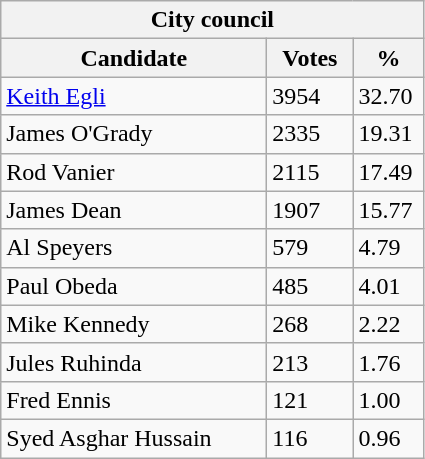<table class="wikitable">
<tr>
<th colspan=3>City council</th>
</tr>
<tr>
<th style="width: 170px">Candidate</th>
<th style="width: 50px">Votes</th>
<th style="width: 40px">%</th>
</tr>
<tr>
<td><a href='#'>Keith Egli</a></td>
<td>3954</td>
<td>32.70</td>
</tr>
<tr>
<td>James O'Grady</td>
<td>2335</td>
<td>19.31</td>
</tr>
<tr>
<td>Rod Vanier</td>
<td>2115</td>
<td>17.49</td>
</tr>
<tr>
<td>James Dean</td>
<td>1907</td>
<td>15.77</td>
</tr>
<tr>
<td>Al Speyers</td>
<td>579</td>
<td>4.79</td>
</tr>
<tr>
<td>Paul Obeda</td>
<td>485</td>
<td>4.01</td>
</tr>
<tr>
<td>Mike Kennedy</td>
<td>268</td>
<td>2.22</td>
</tr>
<tr>
<td>Jules Ruhinda</td>
<td>213</td>
<td>1.76</td>
</tr>
<tr>
<td>Fred Ennis</td>
<td>121</td>
<td>1.00</td>
</tr>
<tr>
<td>Syed Asghar Hussain</td>
<td>116</td>
<td>0.96</td>
</tr>
</table>
